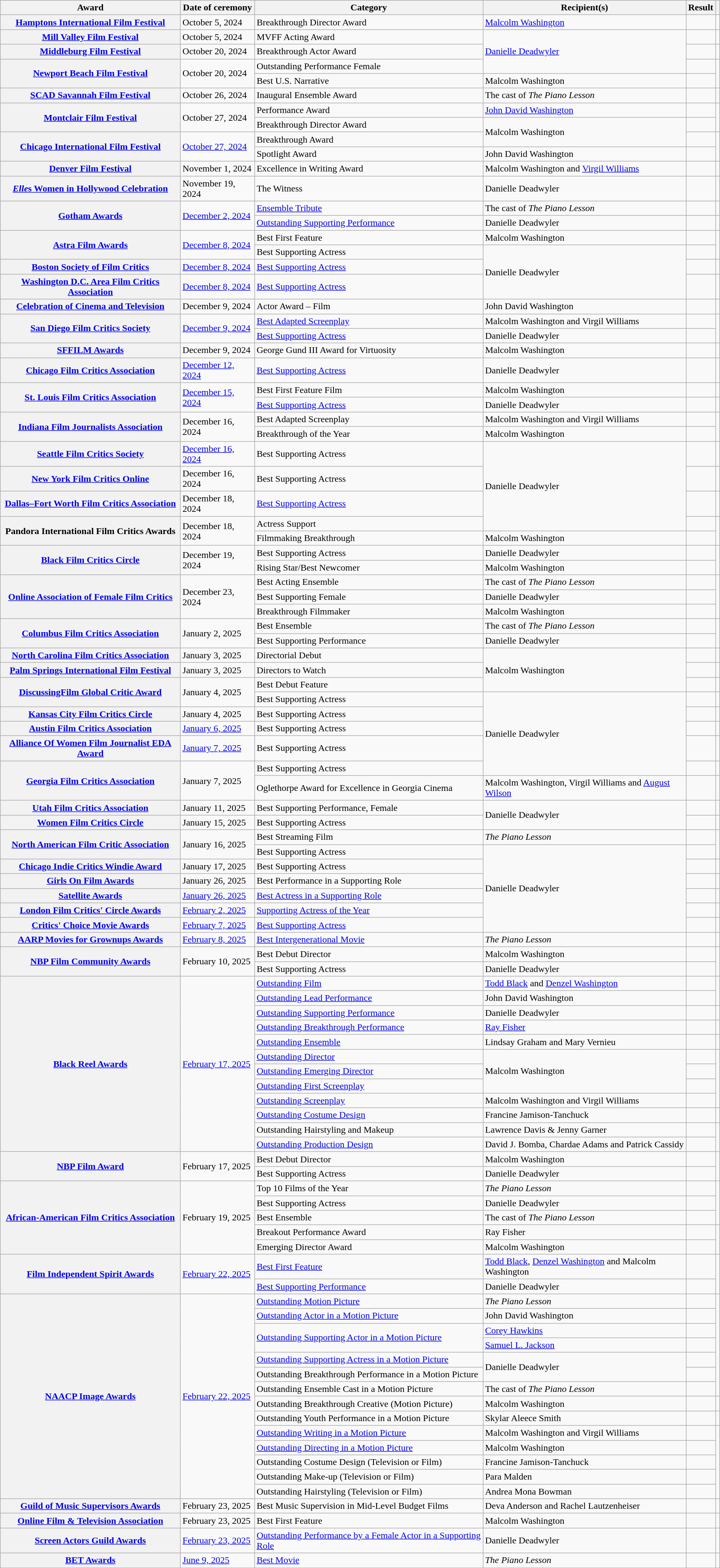<table class="wikitable sortable plainrowheaders">
<tr>
<th scope="col">Award</th>
<th scope="col">Date of ceremony</th>
<th scope="col">Category</th>
<th scope="col">Recipient(s)</th>
<th scope="col">Result</th>
<th scope="col" class="unsortable"></th>
</tr>
<tr>
<th scope="row"><a href='#'>Hamptons International Film Festival</a></th>
<td>October 5, 2024</td>
<td>Breakthrough Director Award</td>
<td><a href='#'>Malcolm Washington</a></td>
<td></td>
<td align="center"></td>
</tr>
<tr>
<th scope="row"><a href='#'>Mill Valley Film Festival</a></th>
<td>October 5, 2024</td>
<td>MVFF Acting Award</td>
<td rowspan="3"><a href='#'>Danielle Deadwyler</a></td>
<td></td>
<td align="center"></td>
</tr>
<tr>
<th scope="row"><a href='#'>Middleburg Film Festival</a></th>
<td>October 20, 2024</td>
<td>Breakthrough Actor Award</td>
<td></td>
<td align="center"></td>
</tr>
<tr>
<th rowspan="2" scope="row"><a href='#'>Newport Beach Film Festival</a></th>
<td rowspan="2">October 20, 2024</td>
<td>Outstanding Performance Female</td>
<td></td>
<td rowspan="2" align="center"></td>
</tr>
<tr>
<td>Best U.S. Narrative</td>
<td>Malcolm Washington</td>
<td></td>
</tr>
<tr>
<th scope="row"><a href='#'>SCAD Savannah Film Festival</a></th>
<td>October 26, 2024</td>
<td>Inaugural Ensemble Award</td>
<td>The cast of <em>The Piano Lesson</em></td>
<td></td>
<td align="center"></td>
</tr>
<tr>
<th rowspan="2" scope="row"><a href='#'>Montclair Film Festival</a></th>
<td rowspan="2">October 27, 2024</td>
<td>Performance Award</td>
<td><a href='#'>John David Washington</a></td>
<td></td>
<td rowspan="2" align="center"></td>
</tr>
<tr>
<td>Breakthrough Director Award</td>
<td rowspan="2">Malcolm Washington</td>
<td></td>
</tr>
<tr>
<th rowspan="2" scope="row"><a href='#'>Chicago International Film Festival</a></th>
<td rowspan="2"><a href='#'>October 27, 2024</a></td>
<td>Breakthrough Award</td>
<td></td>
<td rowspan="2" align="center"></td>
</tr>
<tr>
<td>Spotlight Award</td>
<td>John David Washington</td>
<td></td>
</tr>
<tr>
<th scope="row"><a href='#'>Denver Film Festival</a></th>
<td>November 1, 2024</td>
<td>Excellence in Writing Award</td>
<td>Malcolm Washington and <a href='#'>Virgil Williams</a></td>
<td></td>
<td align="center"></td>
</tr>
<tr>
<th scope="row"><a href='#'><em>Elle</em>s Women in Hollywood Celebration</a></th>
<td>November 19, 2024</td>
<td>The Witness</td>
<td>Danielle Deadwyler</td>
<td></td>
<td style="text-align:center;"></td>
</tr>
<tr>
<th rowspan="2" scope="row"><a href='#'>Gotham Awards</a></th>
<td rowspan="2"><a href='#'>December 2, 2024</a></td>
<td><a href='#'>Ensemble Tribute</a></td>
<td>The cast of <em>The Piano Lesson</em></td>
<td></td>
<td align="center"></td>
</tr>
<tr>
<td><a href='#'>Outstanding Supporting Performance</a></td>
<td>Danielle Deadwyler</td>
<td></td>
<td align="center"></td>
</tr>
<tr>
<th rowspan="2" scope="row"><a href='#'>Astra Film Awards</a></th>
<td rowspan="2"><a href='#'>December 8, 2024</a></td>
<td>Best First Feature</td>
<td>Malcolm Washington</td>
<td></td>
<td rowspan="2" align="center"></td>
</tr>
<tr>
<td>Best Supporting Actress</td>
<td rowspan="3">Danielle Deadwyler</td>
<td></td>
</tr>
<tr>
<th scope="row"><a href='#'>Boston Society of Film Critics</a></th>
<td><a href='#'>December 8, 2024</a></td>
<td><a href='#'>Best Supporting Actress</a></td>
<td></td>
<td align="center"></td>
</tr>
<tr>
<th scope="row"><a href='#'>Washington D.C. Area Film Critics Association</a></th>
<td><a href='#'>December 8, 2024</a></td>
<td><a href='#'>Best Supporting Actress</a></td>
<td></td>
<td align="center"></td>
</tr>
<tr>
<th scope="row"><a href='#'>Celebration of Cinema and Television</a></th>
<td>December 9, 2024</td>
<td>Actor Award – Film</td>
<td>John David Washington</td>
<td></td>
<td align="center"></td>
</tr>
<tr>
<th scope="row" rowspan="2"><a href='#'>San Diego Film Critics Society</a></th>
<td rowspan="2"><a href='#'>December 9, 2024</a></td>
<td><a href='#'>Best Adapted Screenplay</a></td>
<td>Malcolm Washington and Virgil Williams</td>
<td></td>
<td rowspan="2" align="center"></td>
</tr>
<tr>
<td><a href='#'>Best Supporting Actress</a></td>
<td>Danielle Deadwyler</td>
<td></td>
</tr>
<tr>
<th scope="row"><a href='#'>SFFILM Awards</a></th>
<td>December 9, 2024</td>
<td>George Gund III Award for Virtuosity</td>
<td>Malcolm Washington</td>
<td></td>
<td align="center"></td>
</tr>
<tr>
<th scope="row"><a href='#'>Chicago Film Critics Association</a></th>
<td><a href='#'>December 12, 2024</a></td>
<td><a href='#'>Best Supporting Actress</a></td>
<td>Danielle Deadwyler</td>
<td></td>
<td align="center"></td>
</tr>
<tr>
<th scope="row" rowspan="2"><a href='#'>St. Louis Film Critics Association</a></th>
<td rowspan="2"><a href='#'>December 15, 2024</a></td>
<td>Best First Feature Film</td>
<td>Malcolm Washington</td>
<td></td>
<td align="center"></td>
</tr>
<tr>
<td><a href='#'>Best Supporting Actress</a></td>
<td>Danielle Deadwyler</td>
<td></td>
<td align="center"></td>
</tr>
<tr>
<th scope="row" rowspan="2"><a href='#'>Indiana Film Journalists Association</a></th>
<td rowspan="2">December 16, 2024</td>
<td>Best Adapted Screenplay</td>
<td>Malcolm Washington and Virgil Williams</td>
<td></td>
<td align="center" rowspan="2"></td>
</tr>
<tr>
<td>Breakthrough of the Year</td>
<td>Malcolm Washington</td>
<td></td>
</tr>
<tr>
<th scope="row"><a href='#'>Seattle Film Critics Society</a></th>
<td><a href='#'>December 16, 2024</a></td>
<td>Best Supporting Actress</td>
<td rowspan="4">Danielle Deadwyler</td>
<td></td>
<td align="center"></td>
</tr>
<tr>
<th scope="row"><a href='#'>New York Film Critics Online</a></th>
<td>December 16, 2024</td>
<td>Best Supporting Actress</td>
<td></td>
<td align="center"></td>
</tr>
<tr>
<th scope="row"><a href='#'>Dallas–Fort Worth Film Critics Association</a></th>
<td>December 18, 2024</td>
<td><a href='#'>Best Supporting Actress</a></td>
<td></td>
<td align="center"></td>
</tr>
<tr>
<th scope="row" rowspan="2">Pandora International Film Critics Awards</th>
<td rowspan="2">December 18, 2024</td>
<td>Actress Support</td>
<td></td>
<td align="center" rowspan="2"></td>
</tr>
<tr>
<td>Filmmaking Breakthrough</td>
<td>Malcolm Washington</td>
<td></td>
</tr>
<tr>
<th scope="rowgroup" rowspan="2"><a href='#'>Black Film Critics Circle</a></th>
<td rowspan="2">December 19, 2024</td>
<td>Best Supporting Actress</td>
<td>Danielle Deadwyler</td>
<td></td>
<td align="center" rowspan="2"></td>
</tr>
<tr>
<td>Rising Star/Best Newcomer</td>
<td>Malcolm Washington</td>
<td></td>
</tr>
<tr>
<th scope="rowgroup" rowspan="3"><a href='#'>Online Association of Female Film Critics</a></th>
<td rowspan="3">December 23, 2024</td>
<td>Best Acting Ensemble</td>
<td>The cast of <em>The Piano Lesson</em></td>
<td></td>
<td align="center" rowspan="3"></td>
</tr>
<tr>
<td>Best Supporting Female</td>
<td>Danielle Deadwyler</td>
<td></td>
</tr>
<tr>
<td>Breakthrough Filmmaker</td>
<td>Malcolm Washington</td>
<td></td>
</tr>
<tr>
<th scope="rowgroup" rowspan="2"><a href='#'>Columbus Film Critics Association</a></th>
<td rowspan="2">January 2, 2025</td>
<td>Best Ensemble</td>
<td>The cast of <em>The Piano Lesson</em></td>
<td></td>
<td align="center" rowspan="2"></td>
</tr>
<tr>
<td>Best Supporting Performance</td>
<td>Danielle Deadwyler</td>
<td></td>
</tr>
<tr>
<th scope="rowgroup"><a href='#'>North Carolina Film Critics Association</a></th>
<td>January 3, 2025</td>
<td>Directorial Debut</td>
<td rowspan="3">Malcolm Washington</td>
<td></td>
<td align="center"></td>
</tr>
<tr>
<th scope="row"><a href='#'>Palm Springs International Film Festival</a></th>
<td>January 3, 2025</td>
<td>Directors to Watch</td>
<td></td>
<td align="center"></td>
</tr>
<tr>
<th scope="rowgroup" rowspan="2"><a href='#'>DiscussingFilm Global Critic Award</a></th>
<td rowspan="2">January 4, 2025</td>
<td>Best Debut Feature</td>
<td></td>
<td align="center"></td>
</tr>
<tr>
<td>Best Supporting Actress</td>
<td rowspan="5">Danielle Deadwyler</td>
<td></td>
<td align="center"></td>
</tr>
<tr>
<th scope="rowgroup"><a href='#'>Kansas City Film Critics Circle</a></th>
<td>January 4, 2025</td>
<td>Best Supporting Actress</td>
<td></td>
<td align="center"></td>
</tr>
<tr>
<th scope="rowgroup"><a href='#'>Austin Film Critics Association</a></th>
<td><a href='#'>January 6, 2025</a></td>
<td>Best Supporting Actress</td>
<td></td>
<td align="center"></td>
</tr>
<tr>
<th scope="rowgroup"><a href='#'>Alliance Of Women Film Journalist EDA Award</a></th>
<td><a href='#'>January 7, 2025</a></td>
<td>Best Supporting Actress</td>
<td></td>
<td align="center"></td>
</tr>
<tr>
<th scope="rowgroup" rowspan="2"><a href='#'>Georgia Film Critics Association</a></th>
<td rowspan="2">January 7, 2025</td>
<td>Best Supporting Actress</td>
<td></td>
<td align="center"></td>
</tr>
<tr>
<td>Oglethorpe Award for Excellence in Georgia Cinema</td>
<td>Malcolm Washington, Virgil Williams and <a href='#'>August Wilson</a></td>
<td></td>
<td align="center"></td>
</tr>
<tr>
<th scope="rowgroup"><a href='#'>Utah Film Critics Association</a></th>
<td>January 11, 2025</td>
<td>Best Supporting Performance, Female</td>
<td rowspan="2">Danielle Deadwyler</td>
<td></td>
<td align="center"></td>
</tr>
<tr>
<th scope="rowgroup"><a href='#'>Women Film Critics Circle</a></th>
<td>January 15, 2025</td>
<td>Best Supporting Actress</td>
<td></td>
<td align="center"></td>
</tr>
<tr>
<th rowspan="2" scope="rowgroup"><a href='#'>North American Film Critic Association</a></th>
<td rowspan="2">January 16, 2025</td>
<td>Best Streaming Film</td>
<td><em>The Piano Lesson</em></td>
<td></td>
<td rowspan="2" align="center"></td>
</tr>
<tr>
<td>Best Supporting Actress</td>
<td rowspan="6">Danielle Deadwyler</td>
<td></td>
</tr>
<tr>
<th scope="rowgroup"><a href='#'>Chicago Indie Critics Windie Award</a></th>
<td>January 17, 2025</td>
<td>Best Supporting Actress</td>
<td></td>
<td align="center"></td>
</tr>
<tr>
<th scope="rowgroup"><a href='#'>Girls On Film Awards</a></th>
<td>January 26, 2025</td>
<td>Best Performance in a Supporting Role</td>
<td></td>
<td align="center"></td>
</tr>
<tr>
<th scope="rowgroup"><a href='#'>Satellite Awards</a></th>
<td><a href='#'>January 26, 2025</a></td>
<td><a href='#'>Best Actress in a Supporting Role</a></td>
<td></td>
<td align="center"></td>
</tr>
<tr>
<th scope="rowgroup"><a href='#'>London Film Critics' Circle Awards</a></th>
<td><a href='#'>February 2, 2025</a></td>
<td><a href='#'>Supporting Actress of the Year</a></td>
<td></td>
<td align="center"></td>
</tr>
<tr>
<th scope="rowgroup"><a href='#'>Critics' Choice Movie Awards</a></th>
<td><a href='#'>February 7, 2025</a></td>
<td><a href='#'>Best Supporting Actress</a></td>
<td></td>
<td align="center"></td>
</tr>
<tr>
<th scope="rowgroup"><a href='#'>AARP Movies for Grownups Awards</a></th>
<td><a href='#'>February 8, 2025</a></td>
<td><a href='#'>Best Intergenerational Movie</a></td>
<td><em>The Piano Lesson</em></td>
<td></td>
<td align="center"></td>
</tr>
<tr>
<th rowspan="2" scope="rowgroup"><a href='#'>NBP Film Community Awards</a></th>
<td rowspan="2">February 10, 2025</td>
<td>Best Debut Director</td>
<td>Malcolm Washington</td>
<td></td>
<td rowspan="2" align="center"></td>
</tr>
<tr>
<td>Best Supporting Actress</td>
<td>Danielle Deadwyler</td>
<td></td>
</tr>
<tr>
<th rowspan="12" scope="rowgroup"><a href='#'>Black Reel Awards</a></th>
<td rowspan="12"><a href='#'>February 17, 2025</a></td>
<td><a href='#'>Outstanding Film</a></td>
<td><a href='#'>Todd Black</a> and <a href='#'>Denzel Washington</a></td>
<td></td>
<td rowspan="2" align="center"></td>
</tr>
<tr>
<td><a href='#'>Outstanding Lead Performance</a></td>
<td>John David Washington</td>
<td></td>
</tr>
<tr>
<td><a href='#'>Outstanding Supporting Performance</a></td>
<td>Danielle Deadwyler</td>
<td></td>
<td align="center"></td>
</tr>
<tr>
<td><a href='#'>Outstanding Breakthrough Performance</a></td>
<td><a href='#'>Ray Fisher</a></td>
<td></td>
<td align="center"></td>
</tr>
<tr>
<td><a href='#'>Outstanding Ensemble</a></td>
<td>Lindsay Graham and Mary Vernieu</td>
<td></td>
<td align="center"></td>
</tr>
<tr>
<td><a href='#'>Outstanding Director</a></td>
<td rowspan="3">Malcolm Washington</td>
<td></td>
<td rowspan="4"  align="center"></td>
</tr>
<tr>
<td><a href='#'>Outstanding Emerging Director</a></td>
<td></td>
</tr>
<tr>
<td><a href='#'>Outstanding First Screenplay</a></td>
<td></td>
</tr>
<tr>
<td><a href='#'>Outstanding Screenplay</a></td>
<td>Malcolm Washington and Virgil Williams</td>
<td></td>
</tr>
<tr>
<td><a href='#'>Outstanding Costume Design</a></td>
<td>Francine Jamison-Tanchuck</td>
<td></td>
<td align="center"></td>
</tr>
<tr>
<td>Outstanding Hairstyling and Makeup</td>
<td>Lawrence Davis & Jenny Garner</td>
<td></td>
<td align="center" rowspan="2"></td>
</tr>
<tr>
<td><a href='#'>Outstanding Production Design</a></td>
<td>David J. Bomba, Chardae Adams and Patrick Cassidy</td>
<td></td>
</tr>
<tr>
<th rowspan="2" scope="rowgroup"><a href='#'>NBP Film Award</a></th>
<td rowspan="2">February 17, 2025</td>
<td>Best Debut Director</td>
<td>Malcolm Washington</td>
<td></td>
<td rowspan="2" align="center"></td>
</tr>
<tr>
<td>Best Supporting Actress</td>
<td>Danielle Deadwyler</td>
<td></td>
</tr>
<tr>
<th rowspan="5" scope="rowgroup"><a href='#'>African-American Film Critics Association</a></th>
<td rowspan="5">February 19, 2025</td>
<td>Top 10 Films of the Year</td>
<td><em>The Piano Lesson</em></td>
<td></td>
<td rowspan="3" align="center"></td>
</tr>
<tr>
<td>Best Supporting Actress</td>
<td>Danielle Deadwyler</td>
<td></td>
</tr>
<tr>
<td>Best Ensemble</td>
<td>The cast of <em>The Piano Lesson</em></td>
<td></td>
</tr>
<tr>
<td>Breakout Performance Award</td>
<td>Ray Fisher</td>
<td></td>
<td rowspan="2" align="center"></td>
</tr>
<tr>
<td>Emerging Director Award</td>
<td>Malcolm Washington</td>
<td></td>
</tr>
<tr>
<th rowspan="2" scope="rowgroup"><a href='#'>Film Independent Spirit Awards</a></th>
<td rowspan="2"><a href='#'>February 22, 2025</a></td>
<td><a href='#'>Best First Feature</a></td>
<td><a href='#'>Todd Black</a>, <a href='#'>Denzel Washington</a> and Malcolm Washington</td>
<td></td>
<td align="center"  rowspan="2"></td>
</tr>
<tr>
<td><a href='#'>Best Supporting Performance</a></td>
<td>Danielle Deadwyler</td>
<td></td>
</tr>
<tr>
<th rowspan="14" scope="rowgroup"><a href='#'>NAACP Image Awards</a></th>
<td rowspan="14"><a href='#'>February 22, 2025</a></td>
<td><a href='#'>Outstanding Motion Picture</a></td>
<td><em>The Piano Lesson</em></td>
<td></td>
<td rowspan="7" align="center"></td>
</tr>
<tr>
<td><a href='#'>Outstanding Actor in a Motion Picture</a></td>
<td>John David Washington</td>
<td></td>
</tr>
<tr>
<td rowspan="2"><a href='#'>Outstanding Supporting Actor in a Motion Picture</a></td>
<td><a href='#'>Corey Hawkins</a></td>
<td></td>
</tr>
<tr>
<td><a href='#'>Samuel L. Jackson</a></td>
<td></td>
</tr>
<tr>
<td><a href='#'>Outstanding Supporting Actress in a Motion Picture</a></td>
<td rowspan="2">Danielle Deadwyler</td>
<td></td>
</tr>
<tr>
<td>Outstanding Breakthrough Performance in a Motion Picture</td>
<td></td>
</tr>
<tr>
<td>Outstanding Ensemble Cast in a Motion Picture</td>
<td>The cast of <em>The Piano Lesson</em></td>
<td></td>
</tr>
<tr>
<td>Outstanding Breakthrough Creative (Motion Picture)</td>
<td>Malcolm Washington</td>
<td></td>
<td align="center"></td>
</tr>
<tr>
<td>Outstanding Youth Performance in a Motion Picture</td>
<td>Skylar Aleece Smith</td>
<td></td>
<td align="center"></td>
</tr>
<tr>
<td><a href='#'>Outstanding Writing in a Motion Picture</a></td>
<td>Malcolm Washington and Virgil Williams</td>
<td></td>
<td rowspan="5" align="center"></td>
</tr>
<tr>
<td><a href='#'>Outstanding Directing in a Motion Picture</a></td>
<td>Malcolm Washington</td>
<td></td>
</tr>
<tr>
<td>Outstanding Costume Design (Television or Film)</td>
<td>Francine Jamison-Tanchuck</td>
<td></td>
</tr>
<tr>
<td>Outstanding Make-up (Television or Film)</td>
<td>Para Malden</td>
<td></td>
</tr>
<tr>
<td>Outstanding Hairstyling (Television or Film)</td>
<td>Andrea Mona Bowman</td>
<td></td>
</tr>
<tr>
<th scope="rowgroup"><a href='#'>Guild of Music Supervisors Awards</a></th>
<td>February 23, 2025</td>
<td>Best Music Supervision in Mid-Level Budget Films</td>
<td>Deva Anderson and Rachel Lautzenheiser</td>
<td></td>
<td align="center"></td>
</tr>
<tr>
<th scope="rowgroup"><a href='#'>Online Film & Television Association</a></th>
<td>February 23, 2025</td>
<td>Best First Feature</td>
<td>Malcolm Washington</td>
<td></td>
<td align="center"></td>
</tr>
<tr>
<th scope="rowgroup"><a href='#'>Screen Actors Guild Awards</a></th>
<td><a href='#'>February 23, 2025</a></td>
<td><a href='#'>Outstanding Performance by a Female Actor in a Supporting Role</a></td>
<td>Danielle Deadwyler</td>
<td></td>
<td align="center"></td>
</tr>
<tr>
<th scope="rowgroup"><a href='#'>BET Awards</a></th>
<td><a href='#'>June 9, 2025</a></td>
<td><a href='#'>Best Movie</a></td>
<td><em>The Piano Lesson</em></td>
<td></td>
<td align="center"></td>
</tr>
</table>
